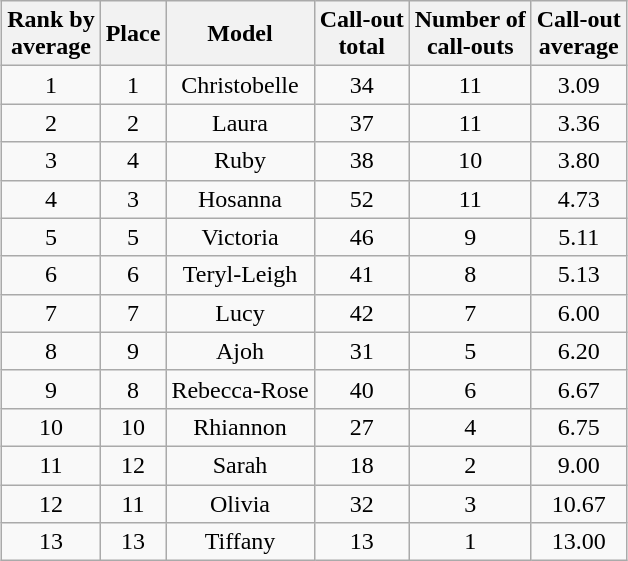<table class="wikitable sortable" style="margin:auto; text-align:center; white-space:nowrap">
<tr>
<th>Rank by<br>average</th>
<th>Place</th>
<th>Model</th>
<th>Call-out<br>total</th>
<th>Number of<br>call-outs</th>
<th>Call-out<br>average</th>
</tr>
<tr>
<td>1</td>
<td>1</td>
<td>Christobelle</td>
<td>34</td>
<td>11</td>
<td>3.09</td>
</tr>
<tr>
<td>2</td>
<td>2</td>
<td>Laura</td>
<td>37</td>
<td>11</td>
<td>3.36</td>
</tr>
<tr>
<td>3</td>
<td>4</td>
<td>Ruby</td>
<td>38</td>
<td>10</td>
<td>3.80</td>
</tr>
<tr>
<td>4</td>
<td>3</td>
<td>Hosanna</td>
<td>52</td>
<td>11</td>
<td>4.73</td>
</tr>
<tr>
<td>5</td>
<td>5</td>
<td>Victoria</td>
<td>46</td>
<td>9</td>
<td>5.11</td>
</tr>
<tr>
<td>6</td>
<td>6</td>
<td>Teryl-Leigh</td>
<td>41</td>
<td>8</td>
<td>5.13</td>
</tr>
<tr>
<td>7</td>
<td>7</td>
<td>Lucy</td>
<td>42</td>
<td>7</td>
<td>6.00</td>
</tr>
<tr>
<td>8</td>
<td>9</td>
<td>Ajoh</td>
<td>31</td>
<td>5</td>
<td>6.20</td>
</tr>
<tr>
<td>9</td>
<td>8</td>
<td>Rebecca-Rose</td>
<td>40</td>
<td>6</td>
<td>6.67</td>
</tr>
<tr>
<td>10</td>
<td>10</td>
<td>Rhiannon</td>
<td>27</td>
<td>4</td>
<td>6.75</td>
</tr>
<tr>
<td>11</td>
<td>12</td>
<td>Sarah</td>
<td>18</td>
<td>2</td>
<td>9.00</td>
</tr>
<tr>
<td>12</td>
<td>11</td>
<td>Olivia</td>
<td>32</td>
<td>3</td>
<td>10.67</td>
</tr>
<tr>
<td>13</td>
<td>13</td>
<td>Tiffany</td>
<td>13</td>
<td>1</td>
<td>13.00</td>
</tr>
</table>
